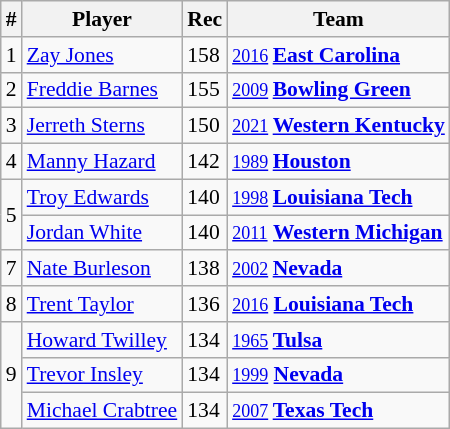<table class="wikitable" style="font-size:90%; white-space: nowrap;">
<tr>
<th>#</th>
<th>Player</th>
<th>Rec</th>
<th>Team</th>
</tr>
<tr>
<td>1</td>
<td><a href='#'>Zay Jones</a></td>
<td>158</td>
<td><small> <a href='#'>2016</a> </small> <strong><a href='#'>East Carolina</a></strong></td>
</tr>
<tr>
<td>2</td>
<td><a href='#'>Freddie Barnes</a></td>
<td>155</td>
<td><small> <a href='#'>2009</a> </small> <strong><a href='#'>Bowling Green</a></strong></td>
</tr>
<tr>
<td>3</td>
<td><a href='#'>Jerreth Sterns</a></td>
<td>150</td>
<td><small> <a href='#'>2021</a> </small> <strong><a href='#'>Western Kentucky</a></strong></td>
</tr>
<tr>
<td>4</td>
<td><a href='#'>Manny Hazard</a></td>
<td>142</td>
<td><small> <a href='#'>1989</a> </small> <strong><a href='#'>Houston</a></strong></td>
</tr>
<tr>
<td rowspan=2>5</td>
<td><a href='#'>Troy Edwards</a></td>
<td>140</td>
<td><small><a href='#'>1998</a> </small> <strong><a href='#'>Louisiana Tech</a></strong></td>
</tr>
<tr>
<td><a href='#'>Jordan White</a></td>
<td>140</td>
<td><small><a href='#'>2011</a></small> <strong><a href='#'>Western Michigan</a></strong></td>
</tr>
<tr>
<td>7</td>
<td><a href='#'>Nate Burleson</a></td>
<td>138</td>
<td><small> <a href='#'>2002</a> </small> <strong><a href='#'>Nevada</a></strong></td>
</tr>
<tr>
<td>8</td>
<td><a href='#'>Trent Taylor</a></td>
<td>136</td>
<td><small> <a href='#'>2016</a></small> <strong><a href='#'>Louisiana Tech</a></strong></td>
</tr>
<tr>
<td rowspan=3>9</td>
<td><a href='#'>Howard Twilley</a></td>
<td>134</td>
<td><small> <a href='#'>1965</a> </small> <strong><a href='#'>Tulsa</a></strong></td>
</tr>
<tr>
<td><a href='#'>Trevor Insley</a></td>
<td>134</td>
<td><small><a href='#'>1999</a></small> <strong><a href='#'>Nevada</a></strong></td>
</tr>
<tr>
<td><a href='#'>Michael Crabtree</a></td>
<td>134</td>
<td><small> <a href='#'>2007</a> </small> <strong><a href='#'>Texas Tech</a></strong></td>
</tr>
</table>
